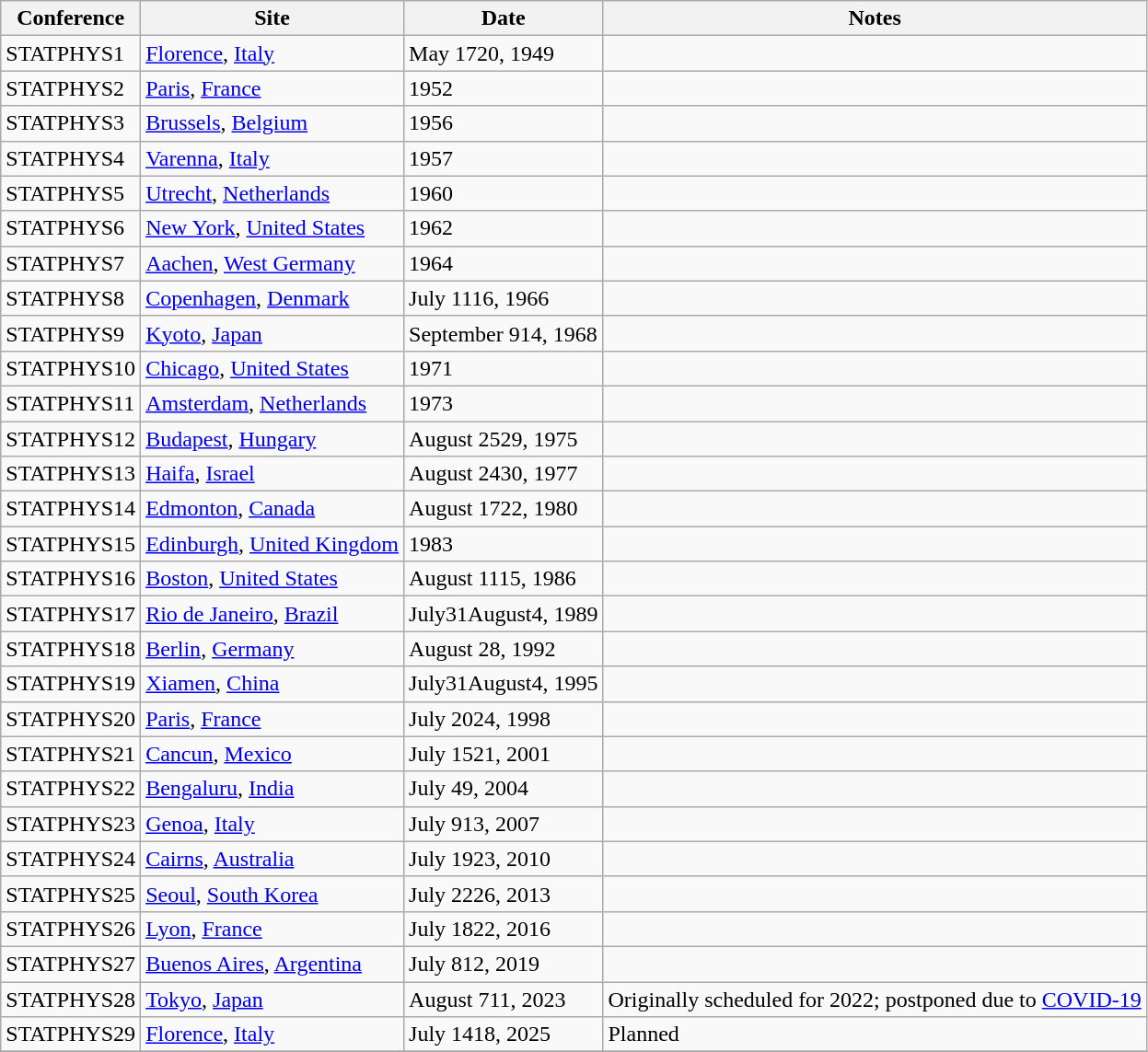<table class="wikitable">
<tr>
<th>Conference</th>
<th>Site</th>
<th>Date</th>
<th>Notes</th>
</tr>
<tr>
<td>STATPHYS1</td>
<td><a href='#'>Florence</a>, <a href='#'>Italy</a></td>
<td>May 1720, 1949</td>
<td></td>
</tr>
<tr>
<td>STATPHYS2</td>
<td><a href='#'>Paris</a>, <a href='#'>France</a></td>
<td>1952</td>
<td></td>
</tr>
<tr>
<td>STATPHYS3</td>
<td><a href='#'>Brussels</a>, <a href='#'>Belgium</a></td>
<td>1956</td>
<td></td>
</tr>
<tr>
<td>STATPHYS4</td>
<td><a href='#'>Varenna</a>, <a href='#'>Italy</a></td>
<td>1957</td>
<td></td>
</tr>
<tr>
<td>STATPHYS5</td>
<td><a href='#'>Utrecht</a>, <a href='#'>Netherlands</a></td>
<td>1960</td>
<td></td>
</tr>
<tr>
<td>STATPHYS6</td>
<td><a href='#'>New York</a>, <a href='#'>United States</a></td>
<td>1962</td>
<td></td>
</tr>
<tr>
<td>STATPHYS7</td>
<td><a href='#'>Aachen</a>, <a href='#'>West Germany</a></td>
<td>1964</td>
<td></td>
</tr>
<tr>
<td>STATPHYS8</td>
<td><a href='#'>Copenhagen</a>, <a href='#'>Denmark</a></td>
<td>July 1116, 1966</td>
<td></td>
</tr>
<tr>
<td>STATPHYS9</td>
<td><a href='#'>Kyoto</a>, <a href='#'>Japan</a></td>
<td>September 914, 1968</td>
<td></td>
</tr>
<tr>
<td>STATPHYS10</td>
<td><a href='#'>Chicago</a>, <a href='#'>United States</a></td>
<td>1971</td>
<td></td>
</tr>
<tr>
<td>STATPHYS11</td>
<td><a href='#'>Amsterdam</a>, <a href='#'>Netherlands</a></td>
<td>1973</td>
<td></td>
</tr>
<tr>
<td>STATPHYS12</td>
<td><a href='#'>Budapest</a>, <a href='#'>Hungary</a></td>
<td>August 2529, 1975</td>
<td><br></td>
</tr>
<tr>
<td>STATPHYS13</td>
<td><a href='#'>Haifa</a>, <a href='#'>Israel</a></td>
<td>August 2430, 1977</td>
<td></td>
</tr>
<tr>
<td>STATPHYS14</td>
<td><a href='#'>Edmonton</a>, <a href='#'>Canada</a></td>
<td>August 1722, 1980</td>
<td></td>
</tr>
<tr>
<td>STATPHYS15</td>
<td><a href='#'>Edinburgh</a>, <a href='#'>United Kingdom</a></td>
<td>1983</td>
<td></td>
</tr>
<tr>
<td>STATPHYS16</td>
<td><a href='#'>Boston</a>, <a href='#'>United States</a></td>
<td>August 1115, 1986</td>
<td></td>
</tr>
<tr>
<td>STATPHYS17</td>
<td><a href='#'>Rio de Janeiro</a>, <a href='#'>Brazil</a></td>
<td>July31August4, 1989</td>
<td></td>
</tr>
<tr>
<td>STATPHYS18</td>
<td><a href='#'>Berlin</a>, <a href='#'>Germany</a></td>
<td>August 28, 1992</td>
<td></td>
</tr>
<tr>
<td>STATPHYS19</td>
<td><a href='#'>Xiamen</a>, <a href='#'>China</a></td>
<td>July31August4, 1995</td>
<td></td>
</tr>
<tr>
<td>STATPHYS20</td>
<td><a href='#'>Paris</a>, <a href='#'>France</a></td>
<td>July 2024, 1998</td>
<td></td>
</tr>
<tr>
<td>STATPHYS21</td>
<td><a href='#'>Cancun</a>, <a href='#'>Mexico</a></td>
<td>July 1521, 2001</td>
<td></td>
</tr>
<tr>
<td>STATPHYS22</td>
<td><a href='#'>Bengaluru</a>, <a href='#'>India</a></td>
<td>July 49, 2004</td>
<td></td>
</tr>
<tr>
<td>STATPHYS23</td>
<td><a href='#'>Genoa</a>, <a href='#'>Italy</a></td>
<td>July 913, 2007</td>
<td></td>
</tr>
<tr>
<td>STATPHYS24</td>
<td><a href='#'>Cairns</a>, <a href='#'>Australia</a></td>
<td>July 1923, 2010</td>
<td></td>
</tr>
<tr>
<td>STATPHYS25</td>
<td><a href='#'>Seoul</a>, <a href='#'>South Korea</a></td>
<td>July 2226, 2013</td>
<td></td>
</tr>
<tr>
<td>STATPHYS26</td>
<td><a href='#'>Lyon</a>, <a href='#'>France</a></td>
<td>July 1822, 2016</td>
<td></td>
</tr>
<tr>
<td>STATPHYS27</td>
<td><a href='#'>Buenos Aires</a>, <a href='#'>Argentina</a></td>
<td>July 812, 2019</td>
<td></td>
</tr>
<tr>
<td>STATPHYS28</td>
<td><a href='#'>Tokyo</a>, <a href='#'>Japan</a></td>
<td>August 711, 2023</td>
<td>Originally scheduled for 2022; postponed due to <a href='#'>COVID-19</a></td>
</tr>
<tr>
<td>STATPHYS29</td>
<td><a href='#'>Florence</a>, <a href='#'>Italy</a></td>
<td>July 1418, 2025</td>
<td>Planned</td>
</tr>
<tr>
</tr>
</table>
